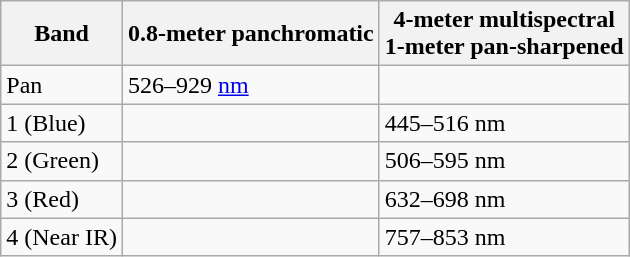<table class="wikitable">
<tr>
<th>Band</th>
<th>0.8-meter panchromatic</th>
<th>4-meter multispectral <br> 1-meter pan-sharpened</th>
</tr>
<tr>
<td>Pan</td>
<td>526–929 <a href='#'>nm</a></td>
<td> </td>
</tr>
<tr>
<td>1 (Blue)</td>
<td> </td>
<td>445–516 nm</td>
</tr>
<tr>
<td>2 (Green)</td>
<td> </td>
<td>506–595 nm</td>
</tr>
<tr>
<td>3 (Red)</td>
<td> </td>
<td>632–698 nm</td>
</tr>
<tr>
<td>4 (Near IR)</td>
<td> </td>
<td>757–853 nm</td>
</tr>
</table>
